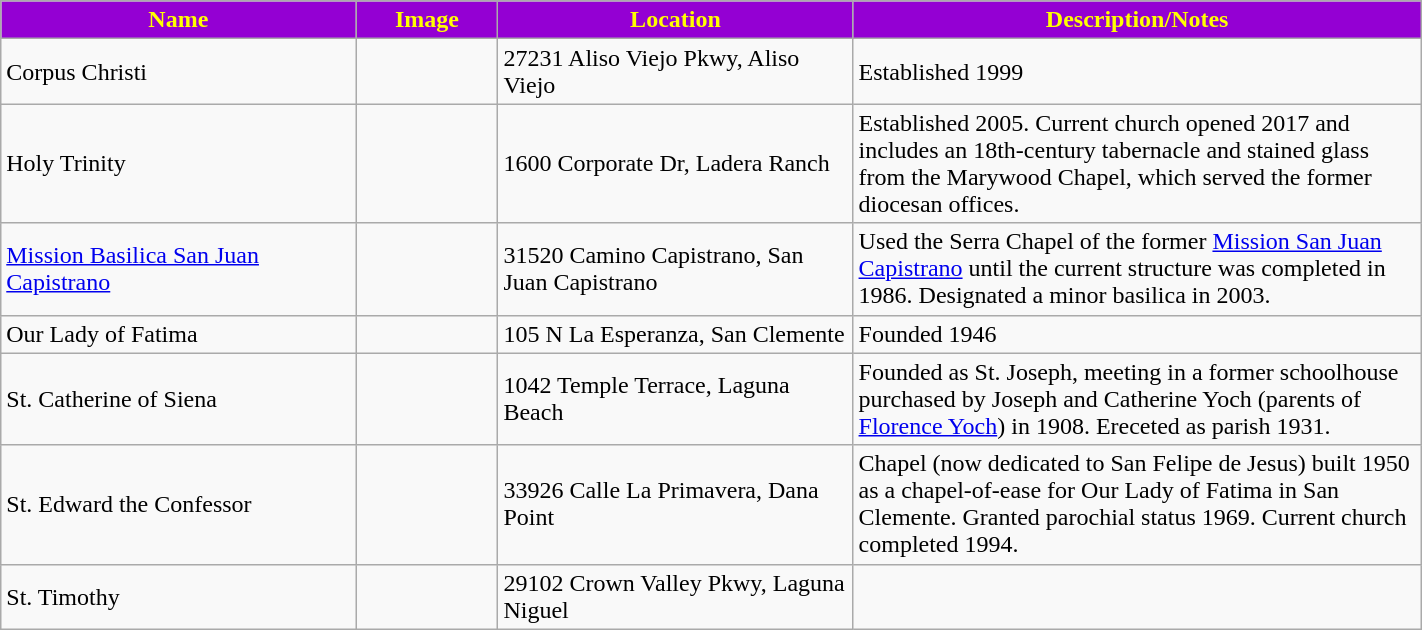<table class="wikitable sortable" style="width:75%">
<tr>
<th style="background:darkviolet; color:yellow;" width="25%"><strong>Name</strong></th>
<th style="background:darkviolet; color:yellow;" width="10%"><strong>Image</strong></th>
<th style="background:darkviolet; color:yellow;" width="25%"><strong>Location</strong></th>
<th style="background:darkviolet; color:yellow;" width="15"><strong>Description/Notes</strong></th>
</tr>
<tr>
<td>Corpus Christi</td>
<td></td>
<td>27231 Aliso Viejo Pkwy, Aliso Viejo</td>
<td>Established 1999</td>
</tr>
<tr>
<td>Holy Trinity</td>
<td></td>
<td>1600 Corporate Dr, Ladera Ranch</td>
<td>Established 2005. Current church opened 2017 and includes an 18th-century tabernacle and stained glass from the Marywood Chapel, which served the former diocesan offices.</td>
</tr>
<tr>
<td><a href='#'>Mission Basilica San Juan Capistrano</a></td>
<td></td>
<td>31520 Camino Capistrano, San Juan Capistrano</td>
<td>Used the Serra Chapel of the former <a href='#'>Mission San Juan Capistrano</a> until the current structure was completed in 1986. Designated a minor basilica in 2003.</td>
</tr>
<tr>
<td>Our Lady of Fatima</td>
<td></td>
<td>105 N La Esperanza, San Clemente</td>
<td>Founded 1946</td>
</tr>
<tr>
<td>St. Catherine of Siena</td>
<td></td>
<td>1042 Temple Terrace, Laguna Beach</td>
<td>Founded as St. Joseph, meeting in a former schoolhouse purchased by Joseph and Catherine Yoch (parents of <a href='#'>Florence Yoch</a>) in 1908. Ereceted as parish 1931.</td>
</tr>
<tr>
<td>St. Edward the Confessor</td>
<td></td>
<td>33926 Calle La Primavera, Dana Point</td>
<td>Chapel (now dedicated to San Felipe de Jesus) built 1950 as a chapel-of-ease for Our Lady of Fatima in San Clemente. Granted parochial status 1969. Current church completed 1994.</td>
</tr>
<tr>
<td>St. Timothy</td>
<td></td>
<td>29102 Crown Valley Pkwy, Laguna Niguel</td>
<td></td>
</tr>
</table>
